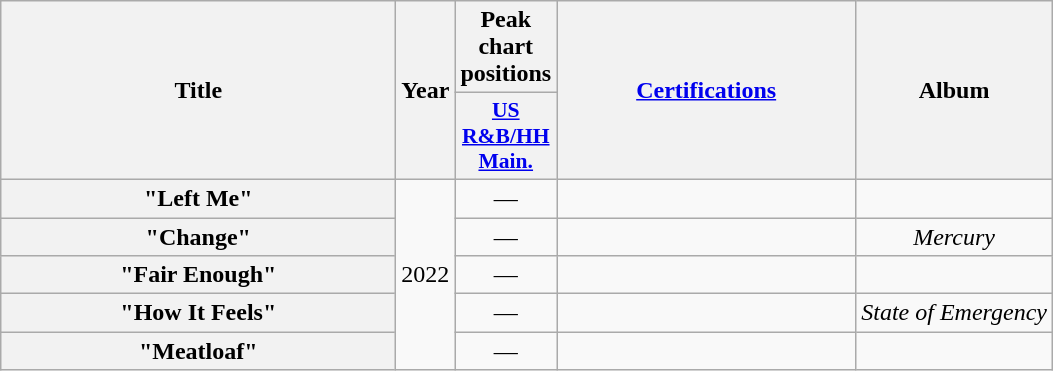<table class="wikitable plainrowheaders" style="text-align:center;">
<tr>
<th scope="col" rowspan="2" style="width:16em;">Title</th>
<th scope="col" rowspan="2">Year</th>
<th colspan="1">Peak chart positions</th>
<th scope="col" rowspan="2" style="width:12em;"><a href='#'>Certifications</a></th>
<th scope="col" rowspan="2">Album</th>
</tr>
<tr>
<th scope="col" style="width:3em;font-size:90%;"><a href='#'>US<br>R&B/HH<br>Main.</a><br></th>
</tr>
<tr>
<th scope="row">"Left Me"<br></th>
<td rowspan="5">2022</td>
<td>—</td>
<td></td>
<td></td>
</tr>
<tr>
<th scope="row">"Change"<br></th>
<td>—</td>
<td></td>
<td><em>Mercury</em></td>
</tr>
<tr>
<th scope="row">"Fair Enough"<br></th>
<td>—</td>
<td></td>
<td></td>
</tr>
<tr>
<th Scope="row">"How It Feels"<br></th>
<td>—</td>
<td></td>
<td><em>State of Emergency</em></td>
</tr>
<tr>
<th scope="row">"Meatloaf"<br></th>
<td>—</td>
<td></td>
<td></td>
</tr>
</table>
